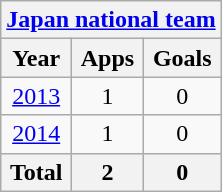<table class="wikitable" style="text-align:center">
<tr>
<th colspan=3"><a href='#'>Japan national team</a></th>
</tr>
<tr>
<th>Year</th>
<th>Apps</th>
<th>Goals</th>
</tr>
<tr>
<td><a href='#'>2013</a></td>
<td>1</td>
<td>0</td>
</tr>
<tr>
<td><a href='#'>2014</a></td>
<td>1</td>
<td>0</td>
</tr>
<tr>
<th>Total</th>
<th>2</th>
<th>0</th>
</tr>
</table>
